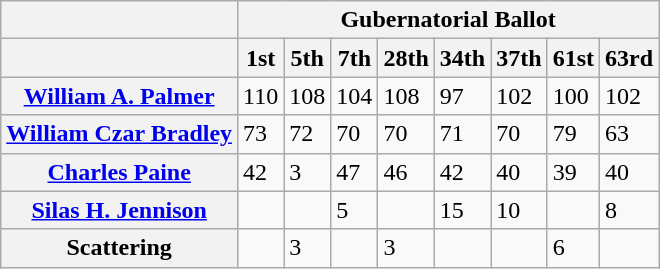<table class="wikitable collapsible collapsed">
<tr>
<th></th>
<th style="text-align:center" colspan="9"><strong>Gubernatorial Ballot</strong></th>
</tr>
<tr>
<th></th>
<th>1st</th>
<th>5th</th>
<th>7th</th>
<th>28th</th>
<th>34th</th>
<th>37th</th>
<th>61st</th>
<th>63rd</th>
</tr>
<tr>
<th><a href='#'>William A. Palmer</a></th>
<td>110</td>
<td>108</td>
<td>104</td>
<td>108</td>
<td>97</td>
<td>102</td>
<td>100</td>
<td>102</td>
</tr>
<tr>
<th><a href='#'>William Czar Bradley</a></th>
<td>73</td>
<td>72</td>
<td>70</td>
<td>70</td>
<td>71</td>
<td>70</td>
<td>79</td>
<td>63</td>
</tr>
<tr>
<th><a href='#'>Charles Paine</a></th>
<td>42</td>
<td>3</td>
<td>47</td>
<td>46</td>
<td>42</td>
<td>40</td>
<td>39</td>
<td>40</td>
</tr>
<tr>
<th><a href='#'>Silas H. Jennison</a></th>
<td></td>
<td></td>
<td>5</td>
<td></td>
<td>15</td>
<td>10</td>
<td></td>
<td>8</td>
</tr>
<tr>
<th>Scattering</th>
<td></td>
<td>3</td>
<td></td>
<td>3</td>
<td></td>
<td></td>
<td>6</td>
<td></td>
</tr>
</table>
